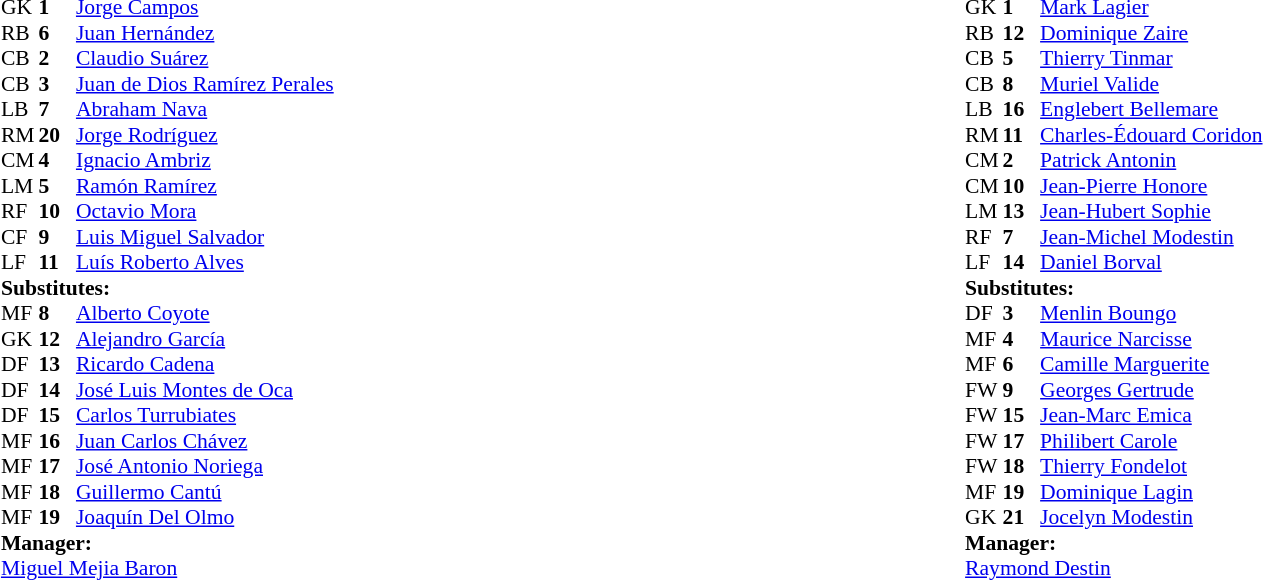<table width="100%">
<tr>
<td valign="top" width="40%"><br><table style="font-size:90%" cellspacing="0" cellpadding="0" align=center>
<tr>
<th width=25></th>
<th width=25></th>
</tr>
<tr>
<td>GK</td>
<td><strong>1</strong></td>
<td><a href='#'>Jorge Campos</a></td>
</tr>
<tr>
<td>RB</td>
<td><strong>6</strong></td>
<td><a href='#'>Juan Hernández</a></td>
</tr>
<tr>
<td>CB</td>
<td><strong>2</strong></td>
<td><a href='#'>Claudio Suárez</a></td>
</tr>
<tr>
<td>CB</td>
<td><strong>3</strong></td>
<td><a href='#'>Juan de Dios Ramírez Perales</a></td>
</tr>
<tr>
<td>LB</td>
<td><strong>7</strong></td>
<td><a href='#'>Abraham Nava</a></td>
</tr>
<tr>
<td>RM</td>
<td><strong>20</strong></td>
<td><a href='#'>Jorge Rodríguez</a></td>
</tr>
<tr>
<td>CM</td>
<td><strong>4</strong></td>
<td><a href='#'>Ignacio Ambriz</a></td>
</tr>
<tr>
<td>LM</td>
<td><strong>5</strong></td>
<td><a href='#'>Ramón Ramírez</a></td>
<td></td>
<td></td>
</tr>
<tr>
<td>RF</td>
<td><strong>10</strong></td>
<td><a href='#'>Octavio Mora</a></td>
</tr>
<tr>
<td>CF</td>
<td><strong>9</strong></td>
<td><a href='#'>Luis Miguel Salvador</a></td>
<td></td>
<td></td>
</tr>
<tr>
<td>LF</td>
<td><strong>11</strong></td>
<td><a href='#'>Luís Roberto Alves</a></td>
</tr>
<tr>
</tr>
<tr>
<td colspan=3><strong>Substitutes:</strong></td>
</tr>
<tr>
<td>MF</td>
<td><strong>8</strong></td>
<td><a href='#'>Alberto Coyote</a></td>
<td></td>
<td></td>
</tr>
<tr>
<td>GK</td>
<td><strong>12</strong></td>
<td><a href='#'>Alejandro García</a></td>
<td></td>
<td></td>
</tr>
<tr>
<td>DF</td>
<td><strong>13</strong></td>
<td><a href='#'>Ricardo Cadena</a></td>
</tr>
<tr>
<td>DF</td>
<td><strong>14</strong></td>
<td><a href='#'>José Luis Montes de Oca</a></td>
</tr>
<tr>
<td>DF</td>
<td><strong>15</strong></td>
<td><a href='#'>Carlos Turrubiates</a></td>
</tr>
<tr>
<td>MF</td>
<td><strong>16</strong></td>
<td><a href='#'>Juan Carlos Chávez</a></td>
</tr>
<tr>
<td>MF</td>
<td><strong>17</strong></td>
<td><a href='#'>José Antonio Noriega</a></td>
</tr>
<tr>
<td>MF</td>
<td><strong>18</strong></td>
<td><a href='#'>Guillermo Cantú</a></td>
</tr>
<tr>
<td>MF</td>
<td><strong>19</strong></td>
<td><a href='#'>Joaquín Del Olmo</a></td>
</tr>
<tr>
<td colspan=3><strong>Manager:</strong></td>
</tr>
<tr>
<td colspan=4><a href='#'>Miguel Mejia Baron</a></td>
</tr>
</table>
</td>
<td valign="top" width="50%"><br><table style="font-size:90%; margin:auto" cellspacing="0" cellpadding="0">
<tr>
<th width=25></th>
<th width=25></th>
</tr>
<tr>
<td>GK</td>
<td><strong>1</strong></td>
<td><a href='#'>Mark Lagier</a></td>
<td></td>
</tr>
<tr>
<td>RB</td>
<td><strong>12</strong></td>
<td><a href='#'>Dominique Zaire</a></td>
<td></td>
</tr>
<tr>
<td>CB</td>
<td><strong>5</strong></td>
<td><a href='#'>Thierry Tinmar</a></td>
<td></td>
</tr>
<tr>
<td>CB</td>
<td><strong>8</strong></td>
<td><a href='#'>Muriel Valide</a></td>
<td></td>
<td></td>
</tr>
<tr>
<td>LB</td>
<td><strong>16</strong></td>
<td><a href='#'>Englebert Bellemare</a></td>
<td></td>
</tr>
<tr>
<td>RM</td>
<td><strong>11</strong></td>
<td><a href='#'>Charles-Édouard Coridon</a></td>
<td></td>
</tr>
<tr>
<td>CM</td>
<td><strong>2</strong></td>
<td><a href='#'>Patrick Antonin</a></td>
<td></td>
</tr>
<tr>
<td>CM</td>
<td><strong>10</strong></td>
<td><a href='#'>Jean-Pierre Honore</a></td>
<td></td>
<td></td>
</tr>
<tr>
<td>LM</td>
<td><strong>13</strong></td>
<td><a href='#'>Jean-Hubert Sophie</a></td>
<td></td>
</tr>
<tr>
<td>RF</td>
<td><strong>7</strong></td>
<td><a href='#'>Jean-Michel Modestin</a></td>
<td></td>
</tr>
<tr>
<td>LF</td>
<td><strong>14</strong></td>
<td><a href='#'>Daniel Borval</a></td>
<td></td>
</tr>
<tr>
</tr>
<tr>
<td colspan=3><strong>Substitutes:</strong></td>
</tr>
<tr>
<td>DF</td>
<td><strong>3</strong></td>
<td><a href='#'>Menlin Boungo</a></td>
<td></td>
</tr>
<tr>
<td>MF</td>
<td><strong>4</strong></td>
<td><a href='#'>Maurice Narcisse</a></td>
<td></td>
<td></td>
</tr>
<tr>
<td>MF</td>
<td><strong>6</strong></td>
<td><a href='#'>Camille Marguerite</a></td>
<td></td>
</tr>
<tr>
<td>FW</td>
<td><strong>9</strong></td>
<td><a href='#'>Georges Gertrude</a></td>
<td></td>
</tr>
<tr>
<td>FW</td>
<td><strong>15</strong></td>
<td><a href='#'>Jean-Marc Emica</a></td>
<td></td>
<td></td>
</tr>
<tr>
<td>FW</td>
<td><strong>17</strong></td>
<td><a href='#'>Philibert Carole</a></td>
<td></td>
</tr>
<tr>
<td>FW</td>
<td><strong>18</strong></td>
<td><a href='#'>Thierry Fondelot</a></td>
<td></td>
</tr>
<tr>
<td>MF</td>
<td><strong>19</strong></td>
<td><a href='#'>Dominique Lagin</a></td>
<td></td>
</tr>
<tr>
<td>GK</td>
<td><strong>21</strong></td>
<td><a href='#'>Jocelyn Modestin</a></td>
<td></td>
</tr>
<tr>
<td colspan=3><strong>Manager:</strong></td>
</tr>
<tr>
<td colspan=4><a href='#'>Raymond Destin</a></td>
</tr>
</table>
</td>
</tr>
</table>
